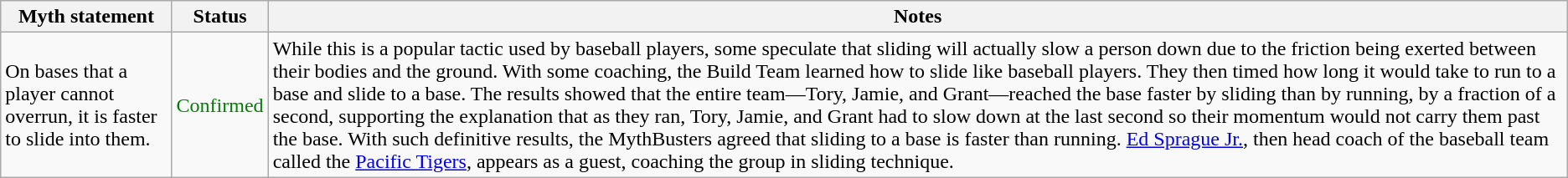<table class="wikitable plainrowheaders">
<tr>
<th>Myth statement</th>
<th>Status</th>
<th>Notes</th>
</tr>
<tr>
<td>On bases that a player cannot overrun, it is faster to slide into them.</td>
<td style="color:Green">Confirmed</td>
<td>While this is a popular tactic used by baseball players, some speculate that sliding will actually slow a person down due to the friction being exerted between their bodies and the ground. With some coaching, the Build Team learned how to slide like baseball players. They then timed how long it would take to run to a base and slide to a base. The results showed that the entire team—Tory, Jamie, and Grant—reached the base faster by sliding than by running, by a fraction of a second, supporting the explanation that as they ran, Tory, Jamie, and Grant had to slow down at the last second so their momentum would not carry them past the base. With such definitive results, the MythBusters agreed that sliding to a base is faster than running. <a href='#'>Ed Sprague Jr.</a>, then head coach of the baseball team called the <a href='#'>Pacific Tigers</a>, appears as a guest, coaching the group in sliding technique.</td>
</tr>
</table>
